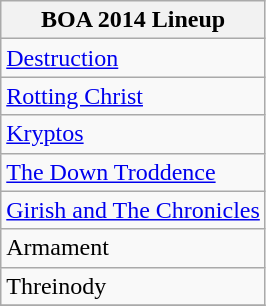<table class="wikitable sortable">
<tr>
<th>BOA 2014 Lineup</th>
</tr>
<tr>
<td><a href='#'>Destruction</a></td>
</tr>
<tr>
<td><a href='#'>Rotting Christ</a></td>
</tr>
<tr>
<td><a href='#'>Kryptos</a></td>
</tr>
<tr>
<td><a href='#'>The Down Troddence</a></td>
</tr>
<tr>
<td><a href='#'>Girish and The Chronicles</a></td>
</tr>
<tr>
<td>Armament</td>
</tr>
<tr>
<td>Threinody</td>
</tr>
<tr>
</tr>
</table>
